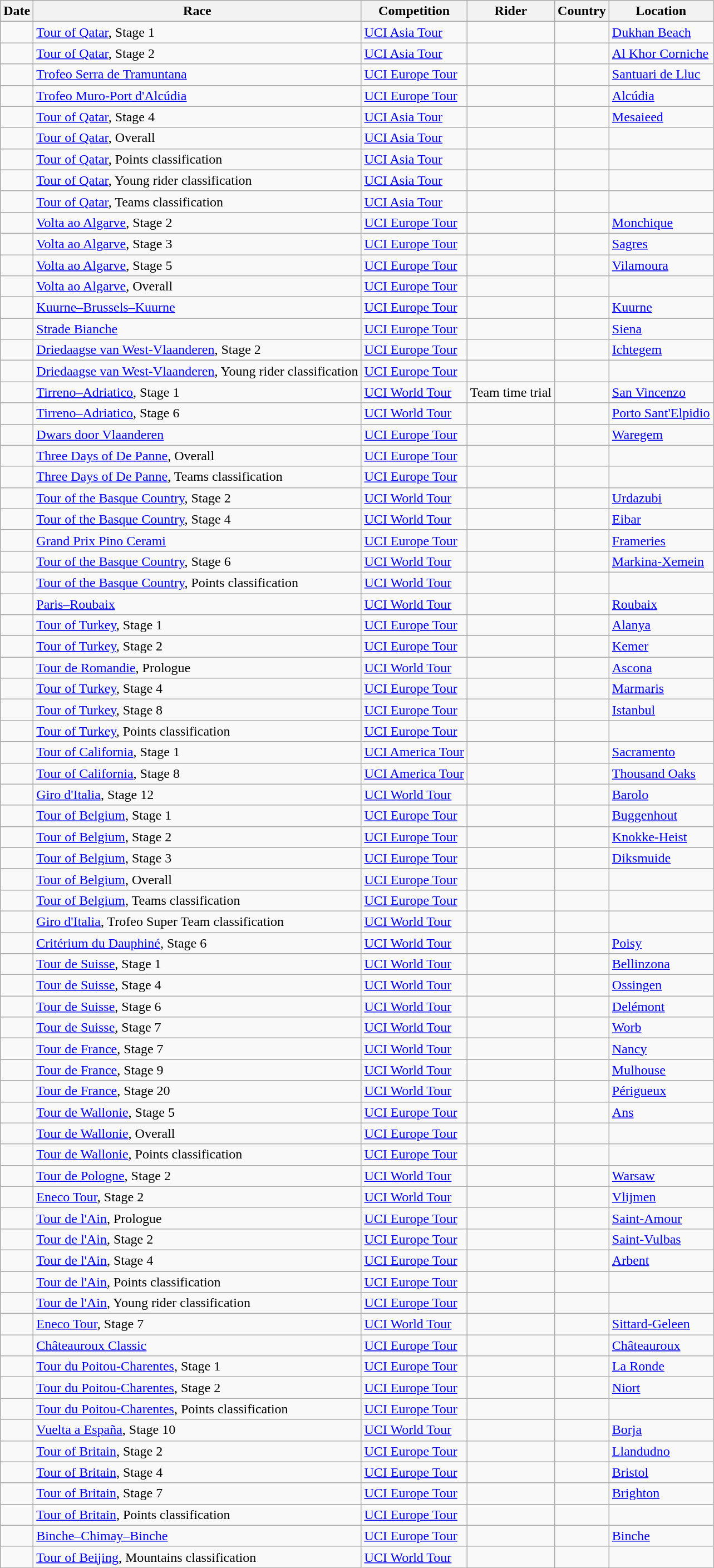<table class="wikitable sortable">
<tr>
<th>Date</th>
<th>Race</th>
<th>Competition</th>
<th>Rider</th>
<th>Country</th>
<th>Location</th>
</tr>
<tr>
<td></td>
<td><a href='#'>Tour of Qatar</a>, Stage 1</td>
<td><a href='#'>UCI Asia Tour</a></td>
<td></td>
<td></td>
<td><a href='#'>Dukhan Beach</a></td>
</tr>
<tr>
<td></td>
<td><a href='#'>Tour of Qatar</a>, Stage 2</td>
<td><a href='#'>UCI Asia Tour</a></td>
<td></td>
<td></td>
<td><a href='#'>Al Khor Corniche</a></td>
</tr>
<tr>
<td></td>
<td><a href='#'>Trofeo Serra de Tramuntana</a></td>
<td><a href='#'>UCI Europe Tour</a></td>
<td></td>
<td></td>
<td><a href='#'>Santuari de Lluc</a></td>
</tr>
<tr>
<td></td>
<td><a href='#'>Trofeo Muro-Port d'Alcúdia</a></td>
<td><a href='#'>UCI Europe Tour</a></td>
<td></td>
<td></td>
<td><a href='#'>Alcúdia</a></td>
</tr>
<tr>
<td></td>
<td><a href='#'>Tour of Qatar</a>, Stage 4</td>
<td><a href='#'>UCI Asia Tour</a></td>
<td></td>
<td></td>
<td><a href='#'>Mesaieed</a></td>
</tr>
<tr>
<td></td>
<td><a href='#'>Tour of Qatar</a>, Overall</td>
<td><a href='#'>UCI Asia Tour</a></td>
<td></td>
<td></td>
<td></td>
</tr>
<tr>
<td></td>
<td><a href='#'>Tour of Qatar</a>, Points classification</td>
<td><a href='#'>UCI Asia Tour</a></td>
<td></td>
<td></td>
<td></td>
</tr>
<tr>
<td></td>
<td><a href='#'>Tour of Qatar</a>, Young rider classification</td>
<td><a href='#'>UCI Asia Tour</a></td>
<td></td>
<td></td>
<td></td>
</tr>
<tr>
<td></td>
<td><a href='#'>Tour of Qatar</a>, Teams classification</td>
<td><a href='#'>UCI Asia Tour</a></td>
<td align="center"></td>
<td></td>
<td></td>
</tr>
<tr>
<td></td>
<td><a href='#'>Volta ao Algarve</a>, Stage 2</td>
<td><a href='#'>UCI Europe Tour</a></td>
<td></td>
<td></td>
<td><a href='#'>Monchique</a></td>
</tr>
<tr>
<td></td>
<td><a href='#'>Volta ao Algarve</a>, Stage 3</td>
<td><a href='#'>UCI Europe Tour</a></td>
<td></td>
<td></td>
<td><a href='#'>Sagres</a></td>
</tr>
<tr>
<td></td>
<td><a href='#'>Volta ao Algarve</a>, Stage 5</td>
<td><a href='#'>UCI Europe Tour</a></td>
<td></td>
<td></td>
<td><a href='#'>Vilamoura</a></td>
</tr>
<tr>
<td></td>
<td><a href='#'>Volta ao Algarve</a>, Overall</td>
<td><a href='#'>UCI Europe Tour</a></td>
<td></td>
<td></td>
<td></td>
</tr>
<tr>
<td></td>
<td><a href='#'>Kuurne–Brussels–Kuurne</a></td>
<td><a href='#'>UCI Europe Tour</a></td>
<td></td>
<td></td>
<td><a href='#'>Kuurne</a></td>
</tr>
<tr>
<td></td>
<td><a href='#'>Strade Bianche</a></td>
<td><a href='#'>UCI Europe Tour</a></td>
<td></td>
<td></td>
<td><a href='#'>Siena</a></td>
</tr>
<tr>
<td></td>
<td><a href='#'>Driedaagse van West-Vlaanderen</a>, Stage 2</td>
<td><a href='#'>UCI Europe Tour</a></td>
<td></td>
<td></td>
<td><a href='#'>Ichtegem</a></td>
</tr>
<tr>
<td></td>
<td><a href='#'>Driedaagse van West-Vlaanderen</a>, Young rider classification</td>
<td><a href='#'>UCI Europe Tour</a></td>
<td></td>
<td></td>
<td></td>
</tr>
<tr>
<td></td>
<td><a href='#'>Tirreno–Adriatico</a>, Stage 1</td>
<td><a href='#'>UCI World Tour</a></td>
<td>Team time trial</td>
<td></td>
<td><a href='#'>San Vincenzo</a></td>
</tr>
<tr>
<td></td>
<td><a href='#'>Tirreno–Adriatico</a>, Stage 6</td>
<td><a href='#'>UCI World Tour</a></td>
<td></td>
<td></td>
<td><a href='#'>Porto Sant'Elpidio</a></td>
</tr>
<tr>
<td></td>
<td><a href='#'>Dwars door Vlaanderen</a></td>
<td><a href='#'>UCI Europe Tour</a></td>
<td></td>
<td></td>
<td><a href='#'>Waregem</a></td>
</tr>
<tr>
<td></td>
<td><a href='#'>Three Days of De Panne</a>, Overall</td>
<td><a href='#'>UCI Europe Tour</a></td>
<td></td>
<td></td>
<td></td>
</tr>
<tr>
<td></td>
<td><a href='#'>Three Days of De Panne</a>, Teams classification</td>
<td><a href='#'>UCI Europe Tour</a></td>
<td align="center"></td>
<td></td>
<td></td>
</tr>
<tr>
<td></td>
<td><a href='#'>Tour of the Basque Country</a>, Stage 2</td>
<td><a href='#'>UCI World Tour</a></td>
<td></td>
<td></td>
<td><a href='#'>Urdazubi</a></td>
</tr>
<tr>
<td></td>
<td><a href='#'>Tour of the Basque Country</a>, Stage 4</td>
<td><a href='#'>UCI World Tour</a></td>
<td></td>
<td></td>
<td><a href='#'>Eibar</a></td>
</tr>
<tr>
<td></td>
<td><a href='#'>Grand Prix Pino Cerami</a></td>
<td><a href='#'>UCI Europe Tour</a></td>
<td></td>
<td></td>
<td><a href='#'>Frameries</a></td>
</tr>
<tr>
<td></td>
<td><a href='#'>Tour of the Basque Country</a>, Stage 6</td>
<td><a href='#'>UCI World Tour</a></td>
<td></td>
<td></td>
<td><a href='#'>Markina-Xemein</a></td>
</tr>
<tr>
<td></td>
<td><a href='#'>Tour of the Basque Country</a>, Points classification</td>
<td><a href='#'>UCI World Tour</a></td>
<td></td>
<td></td>
<td></td>
</tr>
<tr>
<td></td>
<td><a href='#'>Paris–Roubaix</a></td>
<td><a href='#'>UCI World Tour</a></td>
<td></td>
<td></td>
<td><a href='#'>Roubaix</a></td>
</tr>
<tr>
<td></td>
<td><a href='#'>Tour of Turkey</a>, Stage 1</td>
<td><a href='#'>UCI Europe Tour</a></td>
<td></td>
<td></td>
<td><a href='#'>Alanya</a></td>
</tr>
<tr>
<td></td>
<td><a href='#'>Tour of Turkey</a>, Stage 2</td>
<td><a href='#'>UCI Europe Tour</a></td>
<td></td>
<td></td>
<td><a href='#'>Kemer</a></td>
</tr>
<tr>
<td></td>
<td><a href='#'>Tour de Romandie</a>, Prologue</td>
<td><a href='#'>UCI World Tour</a></td>
<td></td>
<td></td>
<td><a href='#'>Ascona</a></td>
</tr>
<tr>
<td></td>
<td><a href='#'>Tour of Turkey</a>, Stage 4</td>
<td><a href='#'>UCI Europe Tour</a></td>
<td></td>
<td></td>
<td><a href='#'>Marmaris</a></td>
</tr>
<tr>
<td></td>
<td><a href='#'>Tour of Turkey</a>, Stage 8</td>
<td><a href='#'>UCI Europe Tour</a></td>
<td></td>
<td></td>
<td><a href='#'>Istanbul</a></td>
</tr>
<tr>
<td></td>
<td><a href='#'>Tour of Turkey</a>, Points classification</td>
<td><a href='#'>UCI Europe Tour</a></td>
<td></td>
<td></td>
<td></td>
</tr>
<tr>
<td></td>
<td><a href='#'>Tour of California</a>, Stage 1</td>
<td><a href='#'>UCI America Tour</a></td>
<td></td>
<td></td>
<td><a href='#'>Sacramento</a></td>
</tr>
<tr>
<td></td>
<td><a href='#'>Tour of California</a>, Stage 8</td>
<td><a href='#'>UCI America Tour</a></td>
<td></td>
<td></td>
<td><a href='#'>Thousand Oaks</a></td>
</tr>
<tr>
<td></td>
<td><a href='#'>Giro d'Italia</a>, Stage 12</td>
<td><a href='#'>UCI World Tour</a></td>
<td></td>
<td></td>
<td><a href='#'>Barolo</a></td>
</tr>
<tr>
<td></td>
<td><a href='#'>Tour of Belgium</a>, Stage 1</td>
<td><a href='#'>UCI Europe Tour</a></td>
<td></td>
<td></td>
<td><a href='#'>Buggenhout</a></td>
</tr>
<tr>
<td></td>
<td><a href='#'>Tour of Belgium</a>, Stage 2</td>
<td><a href='#'>UCI Europe Tour</a></td>
<td></td>
<td></td>
<td><a href='#'>Knokke-Heist</a></td>
</tr>
<tr>
<td></td>
<td><a href='#'>Tour of Belgium</a>, Stage 3</td>
<td><a href='#'>UCI Europe Tour</a></td>
<td></td>
<td></td>
<td><a href='#'>Diksmuide</a></td>
</tr>
<tr>
<td></td>
<td><a href='#'>Tour of Belgium</a>, Overall</td>
<td><a href='#'>UCI Europe Tour</a></td>
<td></td>
<td></td>
<td></td>
</tr>
<tr>
<td></td>
<td><a href='#'>Tour of Belgium</a>, Teams classification</td>
<td><a href='#'>UCI Europe Tour</a></td>
<td align="center"></td>
<td></td>
<td></td>
</tr>
<tr>
<td></td>
<td><a href='#'>Giro d'Italia</a>, Trofeo Super Team classification</td>
<td><a href='#'>UCI World Tour</a></td>
<td align="center"></td>
<td></td>
<td></td>
</tr>
<tr>
<td></td>
<td><a href='#'>Critérium du Dauphiné</a>, Stage 6</td>
<td><a href='#'>UCI World Tour</a></td>
<td></td>
<td></td>
<td><a href='#'>Poisy</a></td>
</tr>
<tr>
<td></td>
<td><a href='#'>Tour de Suisse</a>, Stage 1</td>
<td><a href='#'>UCI World Tour</a></td>
<td></td>
<td></td>
<td><a href='#'>Bellinzona</a></td>
</tr>
<tr>
<td></td>
<td><a href='#'>Tour de Suisse</a>, Stage 4</td>
<td><a href='#'>UCI World Tour</a></td>
<td></td>
<td></td>
<td><a href='#'>Ossingen</a></td>
</tr>
<tr>
<td></td>
<td><a href='#'>Tour de Suisse</a>, Stage 6</td>
<td><a href='#'>UCI World Tour</a></td>
<td></td>
<td></td>
<td><a href='#'>Delémont</a></td>
</tr>
<tr>
<td></td>
<td><a href='#'>Tour de Suisse</a>, Stage 7</td>
<td><a href='#'>UCI World Tour</a></td>
<td></td>
<td></td>
<td><a href='#'>Worb</a></td>
</tr>
<tr>
<td></td>
<td><a href='#'>Tour de France</a>, Stage 7</td>
<td><a href='#'>UCI World Tour</a></td>
<td></td>
<td></td>
<td><a href='#'>Nancy</a></td>
</tr>
<tr>
<td></td>
<td><a href='#'>Tour de France</a>, Stage 9</td>
<td><a href='#'>UCI World Tour</a></td>
<td></td>
<td></td>
<td><a href='#'>Mulhouse</a></td>
</tr>
<tr>
<td></td>
<td><a href='#'>Tour de France</a>, Stage 20</td>
<td><a href='#'>UCI World Tour</a></td>
<td></td>
<td></td>
<td><a href='#'>Périgueux</a></td>
</tr>
<tr>
<td></td>
<td><a href='#'>Tour de Wallonie</a>, Stage 5</td>
<td><a href='#'>UCI Europe Tour</a></td>
<td></td>
<td></td>
<td><a href='#'>Ans</a></td>
</tr>
<tr>
<td></td>
<td><a href='#'>Tour de Wallonie</a>, Overall</td>
<td><a href='#'>UCI Europe Tour</a></td>
<td></td>
<td></td>
<td></td>
</tr>
<tr>
<td></td>
<td><a href='#'>Tour de Wallonie</a>, Points classification</td>
<td><a href='#'>UCI Europe Tour</a></td>
<td></td>
<td></td>
<td></td>
</tr>
<tr>
<td></td>
<td><a href='#'>Tour de Pologne</a>, Stage 2</td>
<td><a href='#'>UCI World Tour</a></td>
<td></td>
<td></td>
<td><a href='#'>Warsaw</a></td>
</tr>
<tr>
<td></td>
<td><a href='#'>Eneco Tour</a>, Stage 2</td>
<td><a href='#'>UCI World Tour</a></td>
<td></td>
<td></td>
<td><a href='#'>Vlijmen</a></td>
</tr>
<tr>
<td></td>
<td><a href='#'>Tour de l'Ain</a>, Prologue</td>
<td><a href='#'>UCI Europe Tour</a></td>
<td></td>
<td></td>
<td><a href='#'>Saint-Amour</a></td>
</tr>
<tr>
<td></td>
<td><a href='#'>Tour de l'Ain</a>, Stage 2</td>
<td><a href='#'>UCI Europe Tour</a></td>
<td></td>
<td></td>
<td><a href='#'>Saint-Vulbas</a></td>
</tr>
<tr>
<td></td>
<td><a href='#'>Tour de l'Ain</a>, Stage 4</td>
<td><a href='#'>UCI Europe Tour</a></td>
<td></td>
<td></td>
<td><a href='#'>Arbent</a></td>
</tr>
<tr>
<td></td>
<td><a href='#'>Tour de l'Ain</a>, Points classification</td>
<td><a href='#'>UCI Europe Tour</a></td>
<td></td>
<td></td>
<td></td>
</tr>
<tr>
<td></td>
<td><a href='#'>Tour de l'Ain</a>, Young rider classification</td>
<td><a href='#'>UCI Europe Tour</a></td>
<td></td>
<td></td>
<td></td>
</tr>
<tr>
<td></td>
<td><a href='#'>Eneco Tour</a>, Stage 7</td>
<td><a href='#'>UCI World Tour</a></td>
<td></td>
<td></td>
<td><a href='#'>Sittard-Geleen</a></td>
</tr>
<tr>
<td></td>
<td><a href='#'>Châteauroux Classic</a></td>
<td><a href='#'>UCI Europe Tour</a></td>
<td></td>
<td></td>
<td><a href='#'>Châteauroux</a></td>
</tr>
<tr>
<td></td>
<td><a href='#'>Tour du Poitou-Charentes</a>, Stage 1</td>
<td><a href='#'>UCI Europe Tour</a></td>
<td></td>
<td></td>
<td><a href='#'>La Ronde</a></td>
</tr>
<tr>
<td></td>
<td><a href='#'>Tour du Poitou-Charentes</a>, Stage 2</td>
<td><a href='#'>UCI Europe Tour</a></td>
<td></td>
<td></td>
<td><a href='#'>Niort</a></td>
</tr>
<tr>
<td></td>
<td><a href='#'>Tour du Poitou-Charentes</a>, Points classification</td>
<td><a href='#'>UCI Europe Tour</a></td>
<td></td>
<td></td>
<td></td>
</tr>
<tr>
<td></td>
<td><a href='#'>Vuelta a España</a>, Stage 10</td>
<td><a href='#'>UCI World Tour</a></td>
<td></td>
<td></td>
<td><a href='#'>Borja</a></td>
</tr>
<tr>
<td></td>
<td><a href='#'>Tour of Britain</a>, Stage 2</td>
<td><a href='#'>UCI Europe Tour</a></td>
<td></td>
<td></td>
<td><a href='#'>Llandudno</a></td>
</tr>
<tr>
<td></td>
<td><a href='#'>Tour of Britain</a>, Stage 4</td>
<td><a href='#'>UCI Europe Tour</a></td>
<td></td>
<td></td>
<td><a href='#'>Bristol</a></td>
</tr>
<tr>
<td></td>
<td><a href='#'>Tour of Britain</a>, Stage 7</td>
<td><a href='#'>UCI Europe Tour</a></td>
<td></td>
<td></td>
<td><a href='#'>Brighton</a></td>
</tr>
<tr>
<td></td>
<td><a href='#'>Tour of Britain</a>, Points classification</td>
<td><a href='#'>UCI Europe Tour</a></td>
<td></td>
<td></td>
<td></td>
</tr>
<tr>
<td></td>
<td><a href='#'>Binche–Chimay–Binche</a></td>
<td><a href='#'>UCI Europe Tour</a></td>
<td></td>
<td></td>
<td><a href='#'>Binche</a></td>
</tr>
<tr>
<td></td>
<td><a href='#'>Tour of Beijing</a>, Mountains classification</td>
<td><a href='#'>UCI World Tour</a></td>
<td></td>
<td></td>
<td></td>
</tr>
</table>
